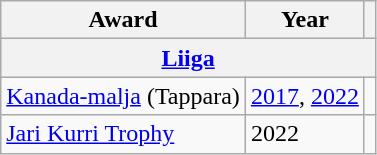<table class="wikitable">
<tr>
<th>Award</th>
<th>Year</th>
<th></th>
</tr>
<tr ALIGN="center" bgcolor="#e0e0e0">
<th colspan="3"><a href='#'>Liiga</a></th>
</tr>
<tr>
<td><a href='#'>Kanada-malja</a> (Tappara)</td>
<td><a href='#'>2017</a>, <a href='#'>2022</a></td>
<td></td>
</tr>
<tr>
<td><a href='#'>Jari Kurri Trophy</a></td>
<td>2022</td>
<td></td>
</tr>
</table>
